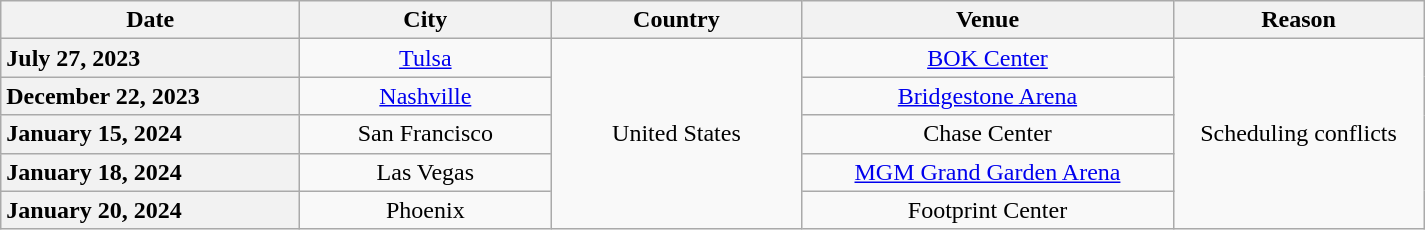<table class="wikitable plainrowheaders" style="text-align:center;">
<tr>
<th scope="col" style="width:12em;">Date</th>
<th scope="col" style="width:10em;">City</th>
<th scope="col" style="width:10em;">Country</th>
<th scope="col" style="width:15em;">Venue</th>
<th scope="col" style="width:10em;">Reason</th>
</tr>
<tr>
<th scope="row" style="text-align:left;">July 27, 2023</th>
<td><a href='#'>Tulsa</a></td>
<td rowspan="5">United States</td>
<td><a href='#'>BOK Center</a></td>
<td rowspan="5">Scheduling conflicts</td>
</tr>
<tr>
<th scope="row" style="text-align:left;">December 22, 2023</th>
<td><a href='#'>Nashville</a></td>
<td><a href='#'>Bridgestone Arena</a></td>
</tr>
<tr>
<th scope="row" style="text-align:left;">January 15, 2024</th>
<td>San Francisco</td>
<td>Chase Center</td>
</tr>
<tr>
<th scope="row" style="text-align:left;">January 18, 2024</th>
<td>Las Vegas</td>
<td><a href='#'>MGM Grand Garden Arena</a></td>
</tr>
<tr>
<th scope="row" style="text-align:left;">January 20, 2024</th>
<td>Phoenix</td>
<td>Footprint Center</td>
</tr>
</table>
